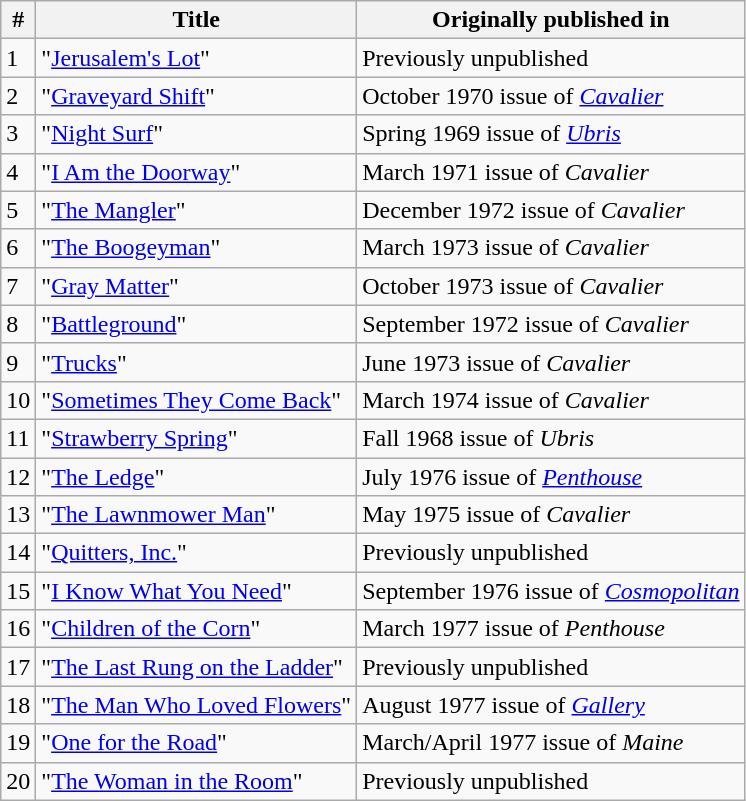<table class="wikitable">
<tr>
<th>#</th>
<th>Title</th>
<th>Originally published in</th>
</tr>
<tr>
<td>1</td>
<td>"<a href='#'>Jerusalem's Lot</a>"</td>
<td>Previously unpublished</td>
</tr>
<tr>
<td>2</td>
<td>"<a href='#'>Graveyard Shift</a>"</td>
<td>October 1970 issue of <em><a href='#'>Cavalier</a></em></td>
</tr>
<tr>
<td>3</td>
<td>"<a href='#'>Night Surf</a>"</td>
<td>Spring 1969 issue of <em><a href='#'>Ubris</a></em></td>
</tr>
<tr>
<td>4</td>
<td>"<a href='#'>I Am the Doorway</a>"</td>
<td>March 1971 issue of <em>Cavalier</em></td>
</tr>
<tr>
<td>5</td>
<td>"<a href='#'>The Mangler</a>"</td>
<td>December 1972 issue of <em>Cavalier</em></td>
</tr>
<tr>
<td>6</td>
<td>"<a href='#'>The Boogeyman</a>"</td>
<td>March 1973 issue of <em>Cavalier</em></td>
</tr>
<tr>
<td>7</td>
<td>"<a href='#'>Gray Matter</a>"</td>
<td>October 1973 issue of <em>Cavalier</em></td>
</tr>
<tr>
<td>8</td>
<td>"<a href='#'>Battleground</a>"</td>
<td>September 1972 issue of <em>Cavalier</em></td>
</tr>
<tr>
<td>9</td>
<td>"<a href='#'>Trucks</a>"</td>
<td>June 1973 issue of <em>Cavalier</em></td>
</tr>
<tr>
<td>10</td>
<td>"<a href='#'>Sometimes They Come Back</a>"</td>
<td>March 1974 issue of <em>Cavalier</em></td>
</tr>
<tr>
<td>11</td>
<td>"<a href='#'>Strawberry Spring</a>"</td>
<td>Fall 1968 issue of <em>Ubris</em></td>
</tr>
<tr>
<td>12</td>
<td>"<a href='#'>The Ledge</a>"</td>
<td>July 1976 issue of <em><a href='#'>Penthouse</a></em></td>
</tr>
<tr>
<td>13</td>
<td>"<a href='#'>The Lawnmower Man</a>"</td>
<td>May 1975 issue of <em>Cavalier</em></td>
</tr>
<tr>
<td>14</td>
<td>"<a href='#'>Quitters, Inc.</a>"</td>
<td>Previously unpublished</td>
</tr>
<tr>
<td>15</td>
<td>"<a href='#'>I Know What You Need</a>"</td>
<td>September 1976 issue of <em><a href='#'>Cosmopolitan</a></em></td>
</tr>
<tr>
<td>16</td>
<td>"<a href='#'>Children of the Corn</a>"</td>
<td>March 1977 issue of <em>Penthouse</em></td>
</tr>
<tr>
<td>17</td>
<td>"<a href='#'>The Last Rung on the Ladder</a>"</td>
<td>Previously unpublished</td>
</tr>
<tr>
<td>18</td>
<td>"<a href='#'>The Man Who Loved Flowers</a>"</td>
<td>August 1977 issue of <em><a href='#'>Gallery</a></em></td>
</tr>
<tr>
<td>19</td>
<td>"<a href='#'>One for the Road</a>"</td>
<td>March/April 1977 issue of <em>Maine</em></td>
</tr>
<tr>
<td>20</td>
<td>"<a href='#'>The Woman in the Room</a>"</td>
<td>Previously unpublished</td>
</tr>
</table>
